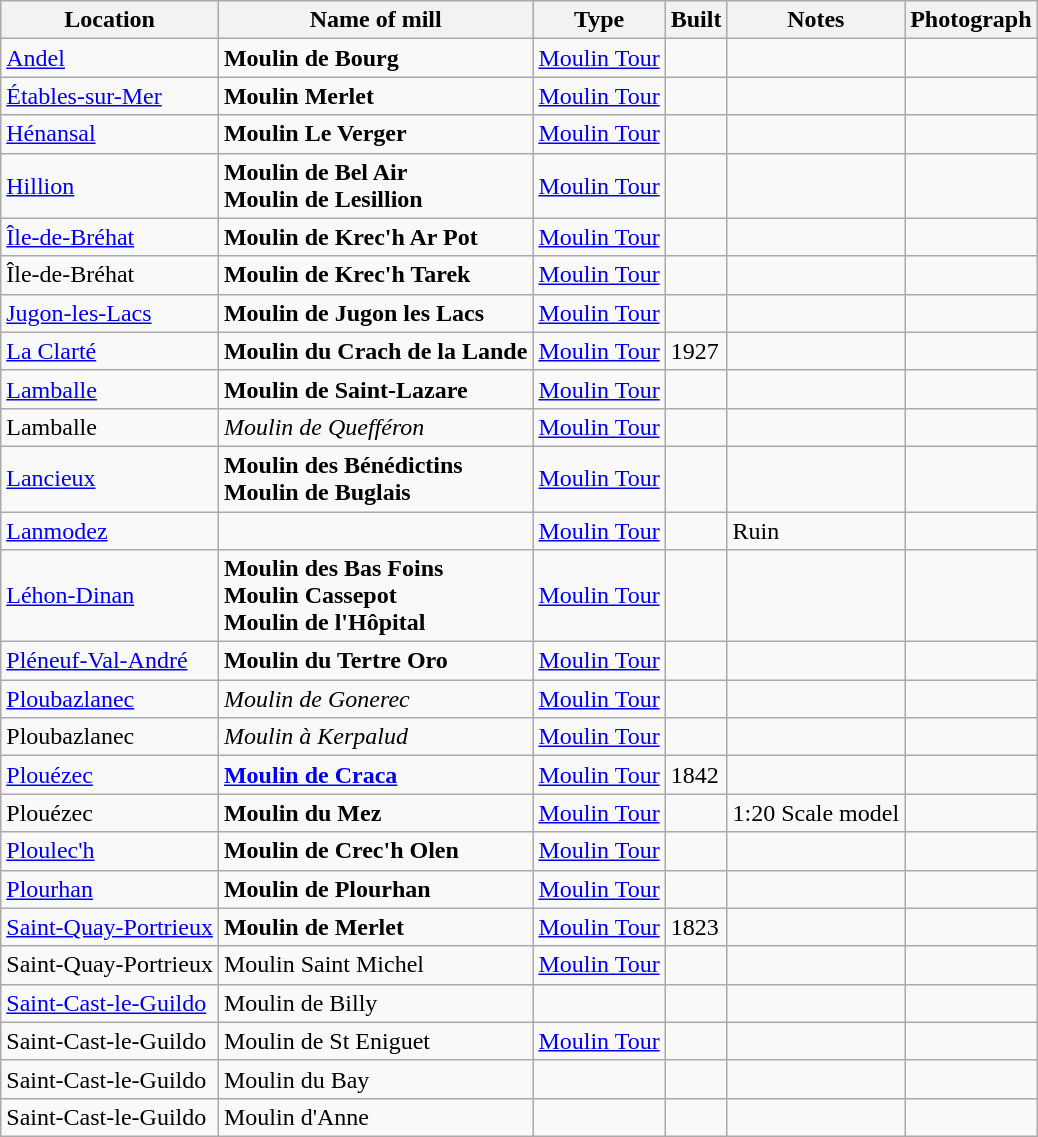<table class="wikitable">
<tr>
<th>Location</th>
<th>Name of mill</th>
<th>Type</th>
<th>Built</th>
<th>Notes</th>
<th>Photograph</th>
</tr>
<tr>
<td><a href='#'>Andel</a></td>
<td><strong>Moulin de Bourg</strong></td>
<td><a href='#'>Moulin Tour</a></td>
<td></td>
<td> </td>
<td></td>
</tr>
<tr>
<td><a href='#'>Étables-sur-Mer</a></td>
<td><strong>Moulin Merlet</strong></td>
<td><a href='#'>Moulin Tour</a></td>
<td></td>
<td></td>
<td></td>
</tr>
<tr>
<td><a href='#'>Hénansal</a></td>
<td><strong>Moulin Le Verger</strong></td>
<td><a href='#'>Moulin Tour</a></td>
<td></td>
<td> </td>
<td></td>
</tr>
<tr>
<td><a href='#'>Hillion</a></td>
<td><strong>Moulin de Bel Air<br>Moulin de Lesillion</strong></td>
<td><a href='#'>Moulin Tour</a></td>
<td></td>
<td> </td>
<td></td>
</tr>
<tr>
<td><a href='#'>Île-de-Bréhat</a></td>
<td><strong>Moulin de Krec'h Ar Pot</strong></td>
<td><a href='#'>Moulin Tour</a></td>
<td></td>
<td> </td>
<td></td>
</tr>
<tr>
<td>Île-de-Bréhat</td>
<td><strong>Moulin de Krec'h Tarek</strong></td>
<td><a href='#'>Moulin Tour</a></td>
<td></td>
<td> </td>
<td></td>
</tr>
<tr>
<td><a href='#'>Jugon-les-Lacs</a></td>
<td><strong>Moulin de Jugon les Lacs</strong></td>
<td><a href='#'>Moulin Tour</a></td>
<td></td>
<td> </td>
<td></td>
</tr>
<tr>
<td><a href='#'>La Clarté</a></td>
<td><strong>Moulin du Crach de la Lande</strong></td>
<td><a href='#'>Moulin Tour</a></td>
<td>1927</td>
<td> </td>
<td></td>
</tr>
<tr>
<td><a href='#'>Lamballe</a></td>
<td><strong>Moulin de Saint-Lazare</strong></td>
<td><a href='#'>Moulin Tour</a></td>
<td></td>
<td> </td>
<td></td>
</tr>
<tr>
<td>Lamballe</td>
<td><em>Moulin de Quefféron</em></td>
<td><a href='#'>Moulin Tour</a></td>
<td></td>
<td> </td>
<td></td>
</tr>
<tr>
<td><a href='#'>Lancieux</a></td>
<td><strong>Moulin des Bénédictins<br>Moulin de Buglais</strong></td>
<td><a href='#'>Moulin Tour</a></td>
<td></td>
<td> </td>
<td></td>
</tr>
<tr>
<td><a href='#'>Lanmodez</a></td>
<td></td>
<td><a href='#'>Moulin Tour</a></td>
<td></td>
<td>Ruin</td>
<td></td>
</tr>
<tr>
<td><a href='#'>Léhon-Dinan</a></td>
<td><strong>Moulin des Bas Foins<br>Moulin Cassepot<br>Moulin de l'Hôpital</strong></td>
<td><a href='#'>Moulin Tour</a></td>
<td></td>
<td> </td>
<td></td>
</tr>
<tr>
<td><a href='#'>Pléneuf-Val-André</a></td>
<td><strong>Moulin du Tertre Oro</strong></td>
<td><a href='#'>Moulin Tour</a></td>
<td></td>
<td> </td>
<td></td>
</tr>
<tr>
<td><a href='#'>Ploubazlanec</a></td>
<td><em>Moulin de Gonerec</em></td>
<td><a href='#'>Moulin Tour</a></td>
<td></td>
<td> </td>
<td></td>
</tr>
<tr>
<td>Ploubazlanec</td>
<td><em>Moulin à Kerpalud</em></td>
<td><a href='#'>Moulin Tour</a></td>
<td></td>
<td> </td>
<td></td>
</tr>
<tr>
<td><a href='#'>Plouézec</a></td>
<td><strong><a href='#'>Moulin de Craca</a></strong></td>
<td><a href='#'>Moulin Tour</a></td>
<td>1842</td>
<td> </td>
<td></td>
</tr>
<tr>
<td>Plouézec</td>
<td><strong>Moulin du Mez</strong></td>
<td><a href='#'>Moulin Tour</a></td>
<td></td>
<td>1:20 Scale model<br> </td>
<td></td>
</tr>
<tr>
<td><a href='#'>Ploulec'h</a></td>
<td><strong>Moulin de Crec'h Olen</strong></td>
<td><a href='#'>Moulin Tour</a></td>
<td></td>
<td> </td>
<td></td>
</tr>
<tr>
<td><a href='#'>Plourhan</a></td>
<td><strong>Moulin de Plourhan</strong></td>
<td><a href='#'>Moulin Tour</a></td>
<td></td>
<td> </td>
<td></td>
</tr>
<tr>
<td><a href='#'>Saint-Quay-Portrieux</a></td>
<td><strong>Moulin de Merlet</strong></td>
<td><a href='#'>Moulin Tour</a></td>
<td>1823</td>
<td> </td>
<td></td>
</tr>
<tr>
<td>Saint-Quay-Portrieux</td>
<td>Moulin Saint Michel</td>
<td><a href='#'>Moulin Tour</a></td>
<td></td>
<td></td>
<td></td>
</tr>
<tr>
<td><a href='#'>Saint-Cast-le-Guildo</a></td>
<td>Moulin de Billy</td>
<td></td>
<td></td>
<td></td>
<td></td>
</tr>
<tr>
<td>Saint-Cast-le-Guildo</td>
<td>Moulin de St Eniguet</td>
<td><a href='#'>Moulin Tour</a></td>
<td></td>
<td> </td>
<td></td>
</tr>
<tr>
<td>Saint-Cast-le-Guildo</td>
<td>Moulin du Bay</td>
<td></td>
<td></td>
<td></td>
<td></td>
</tr>
<tr>
<td>Saint-Cast-le-Guildo</td>
<td>Moulin d'Anne</td>
<td></td>
<td></td>
<td></td>
<td></td>
</tr>
</table>
